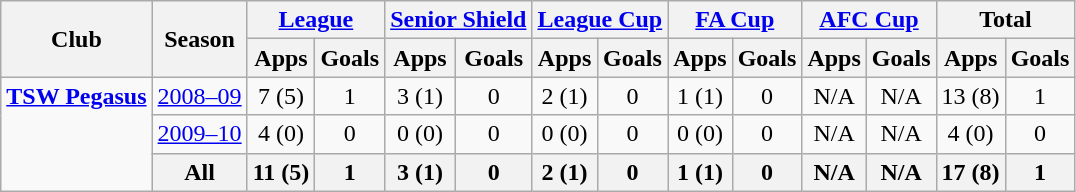<table class="wikitable" style="text-align: center;">
<tr>
<th rowspan=2>Club</th>
<th rowspan=2>Season</th>
<th colspan=2><a href='#'>League</a></th>
<th colspan=2><a href='#'>Senior Shield</a></th>
<th colspan=2><a href='#'>League Cup</a></th>
<th colspan=2><a href='#'>FA Cup</a></th>
<th colspan=2><a href='#'>AFC Cup</a></th>
<th colspan=2>Total</th>
</tr>
<tr>
<th>Apps</th>
<th>Goals</th>
<th>Apps</th>
<th>Goals</th>
<th>Apps</th>
<th>Goals</th>
<th>Apps</th>
<th>Goals</th>
<th>Apps</th>
<th>Goals</th>
<th>Apps</th>
<th>Goals</th>
</tr>
<tr>
<td rowspan=3 valign="top"><strong><a href='#'>TSW Pegasus</a></strong></td>
<td><a href='#'>2008–09</a></td>
<td>7 (5)</td>
<td>1</td>
<td>3 (1)</td>
<td>0</td>
<td>2 (1)</td>
<td>0</td>
<td>1 (1)</td>
<td>0</td>
<td>N/A</td>
<td>N/A</td>
<td>13 (8)</td>
<td>1</td>
</tr>
<tr>
<td><a href='#'>2009–10</a></td>
<td>4 (0)</td>
<td>0</td>
<td>0 (0)</td>
<td>0</td>
<td>0 (0)</td>
<td>0</td>
<td>0 (0)</td>
<td>0</td>
<td>N/A</td>
<td>N/A</td>
<td>4 (0)</td>
<td>0</td>
</tr>
<tr>
<th>All</th>
<th>11 (5)</th>
<th>1</th>
<th>3 (1)</th>
<th>0</th>
<th>2 (1)</th>
<th>0</th>
<th>1 (1)</th>
<th>0</th>
<th>N/A</th>
<th>N/A</th>
<th>17 (8)</th>
<th>1</th>
</tr>
</table>
